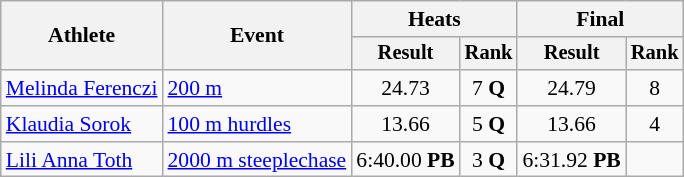<table class="wikitable" style="font-size:90%">
<tr>
<th rowspan=2>Athlete</th>
<th rowspan=2>Event</th>
<th colspan=2>Heats</th>
<th colspan=2>Final</th>
</tr>
<tr style="font-size:95%">
<th>Result</th>
<th>Rank</th>
<th>Result</th>
<th>Rank</th>
</tr>
<tr align=center>
<td align=left><a href='#'>Melinda Ferenczi</a></td>
<td align=left><a href='#'>200 m</a></td>
<td>24.73</td>
<td>7 <strong>Q</strong></td>
<td>24.79</td>
<td>8</td>
</tr>
<tr align=center>
<td align=left><a href='#'>Klaudia Sorok</a></td>
<td align=left><a href='#'>100 m hurdles</a></td>
<td>13.66</td>
<td>5 <strong>Q</strong></td>
<td>13.66</td>
<td>4</td>
</tr>
<tr align=center>
<td align=left><a href='#'>Lili Anna Toth</a></td>
<td align=left><a href='#'>2000 m steeplechase</a></td>
<td>6:40.00 <strong>PB</strong></td>
<td>3 <strong>Q</strong></td>
<td>6:31.92 <strong>PB</strong></td>
<td></td>
</tr>
</table>
